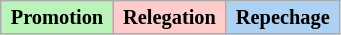<table class="wikitable" style="font-size: 85%; text-align:center">
<tr>
<th style="background-color:#BBF3BB"> Promotion </th>
<th style="background-color:#fcc"> Relegation </th>
<th style="background-color:#acd1f2"> Repechage </th>
</tr>
</table>
